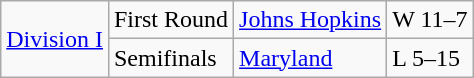<table class="wikitable">
<tr>
<td rowspan="5"><a href='#'>Division I</a></td>
<td>First Round</td>
<td><a href='#'>Johns Hopkins</a></td>
<td>W 11–7</td>
</tr>
<tr>
<td>Semifinals</td>
<td><a href='#'>Maryland</a></td>
<td>L 5–15</td>
</tr>
</table>
